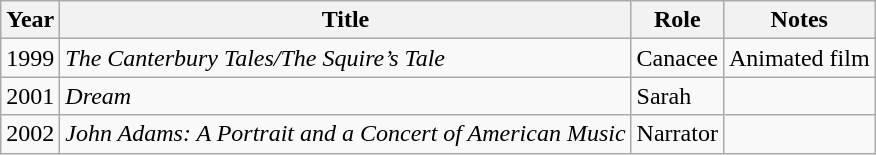<table class="wikitable sortable">
<tr>
<th>Year</th>
<th>Title</th>
<th>Role</th>
<th class=unsortable>Notes</th>
</tr>
<tr>
<td>1999</td>
<td><em>The Canterbury Tales/The Squire’s Tale</em></td>
<td>Canacee</td>
<td>Animated film</td>
</tr>
<tr>
<td>2001</td>
<td><em>Dream</em></td>
<td>Sarah</td>
<td></td>
</tr>
<tr>
<td>2002</td>
<td><em>John Adams: A Portrait and a Concert of American Music</em></td>
<td>Narrator</td>
<td></td>
</tr>
</table>
